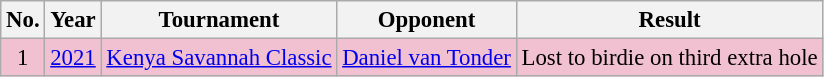<table class="wikitable" style="font-size:95%;">
<tr>
<th>No.</th>
<th>Year</th>
<th>Tournament</th>
<th>Opponent</th>
<th>Result</th>
</tr>
<tr style="background:#F2C1D1;">
<td align=center>1</td>
<td><a href='#'>2021</a></td>
<td><a href='#'>Kenya Savannah Classic</a></td>
<td> <a href='#'>Daniel van Tonder</a></td>
<td>Lost to birdie on third extra hole</td>
</tr>
</table>
